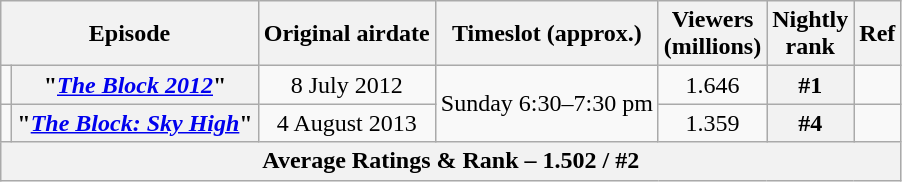<table class="wikitable plainrowheaders" style="text-align:center;">
<tr>
<th scope="col" colspan="2">Episode</th>
<th scope="col">Original airdate</th>
<th scope="col">Timeslot (approx.)</th>
<th scope="col">Viewers<br>(millions)</th>
<th scope="col">Nightly<br>rank</th>
<th scope="col">Ref</th>
</tr>
<tr>
<td scope="row"></td>
<th>"<em><a href='#'>The Block 2012</a></em>"</th>
<td>8 July 2012</td>
<td rowspan=2 align=centre>Sunday 6:30–7:30 pm</td>
<td>1.646</td>
<th>#1</th>
<td></td>
</tr>
<tr>
<td scope="row"></td>
<th>"<em><a href='#'>The Block: Sky High</a></em>"</th>
<td>4 August 2013</td>
<td>1.359</td>
<th>#4</th>
<td></td>
</tr>
<tr>
<th colspan="7">Average Ratings & Rank – 1.502 / #2</th>
</tr>
</table>
